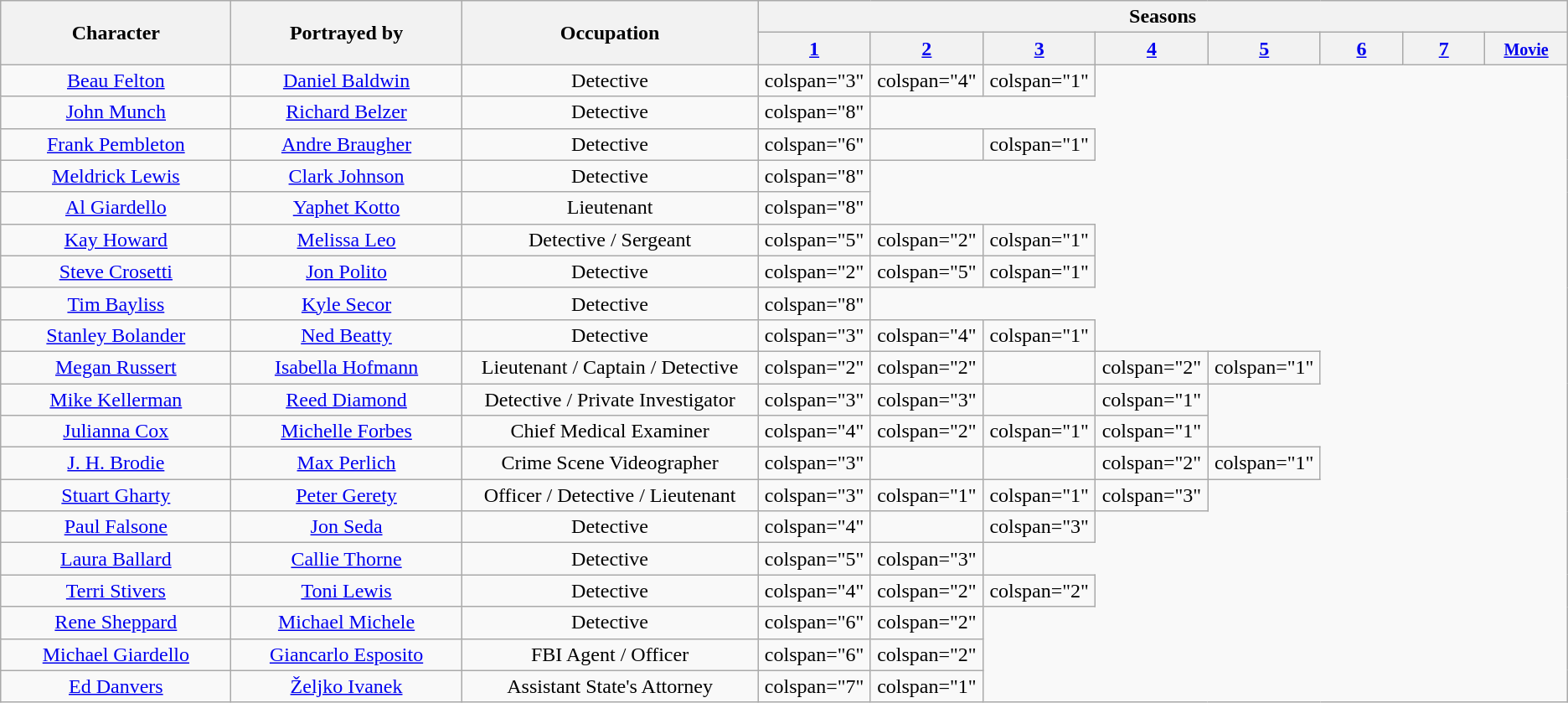<table class="wikitable plainrowheaders" style="text-align:center;">
<tr>
<th scope="col" rowspan="2" style="width:14%;">Character</th>
<th scope="col" rowspan="2" style="width:14%;">Portrayed by</th>
<th scope="col" rowspan="2" style="width:18%;">Occupation</th>
<th scope="col" colspan="8" style="width:35%;">Seasons</th>
</tr>
<tr>
<th scope="col" style="width:5%;"><a href='#'>1</a></th>
<th scope="col" style="width:5%;"><a href='#'>2</a></th>
<th scope="col" style="width:5%;"><a href='#'>3</a></th>
<th scope="col" style="width:5%;"><a href='#'>4</a></th>
<th scope="col" style="width:5%;"><a href='#'>5</a></th>
<th scope="col" style="width:5%;"><a href='#'>6</a></th>
<th scope="col" style="width:5%;"><a href='#'>7</a></th>
<th scope="col" style="width:5%;"><small><a href='#'>Movie</a></small></th>
</tr>
<tr>
<td><a href='#'>Beau Felton</a></td>
<td><a href='#'>Daniel Baldwin</a></td>
<td>Detective</td>
<td>colspan="3" </td>
<td>colspan="4" </td>
<td>colspan="1" </td>
</tr>
<tr>
<td><a href='#'>John Munch</a></td>
<td><a href='#'>Richard Belzer</a></td>
<td>Detective</td>
<td>colspan="8" </td>
</tr>
<tr>
<td><a href='#'>Frank Pembleton</a></td>
<td><a href='#'>Andre Braugher</a></td>
<td>Detective</td>
<td>colspan="6" </td>
<td></td>
<td>colspan="1" </td>
</tr>
<tr>
<td><a href='#'>Meldrick Lewis</a></td>
<td><a href='#'>Clark Johnson</a></td>
<td>Detective</td>
<td>colspan="8" </td>
</tr>
<tr>
<td><a href='#'>Al Giardello</a></td>
<td><a href='#'>Yaphet Kotto</a></td>
<td>Lieutenant</td>
<td>colspan="8" </td>
</tr>
<tr>
<td><a href='#'>Kay Howard</a></td>
<td><a href='#'>Melissa Leo</a></td>
<td>Detective / Sergeant</td>
<td>colspan="5" </td>
<td>colspan="2" </td>
<td>colspan="1" </td>
</tr>
<tr>
<td><a href='#'>Steve Crosetti</a></td>
<td><a href='#'>Jon Polito</a></td>
<td>Detective</td>
<td>colspan="2" </td>
<td>colspan="5" </td>
<td>colspan="1" </td>
</tr>
<tr>
<td><a href='#'>Tim Bayliss</a></td>
<td><a href='#'>Kyle Secor</a></td>
<td>Detective</td>
<td>colspan="8" </td>
</tr>
<tr>
<td><a href='#'>Stanley Bolander</a></td>
<td><a href='#'>Ned Beatty</a></td>
<td>Detective</td>
<td>colspan="3" </td>
<td>colspan="4" </td>
<td>colspan="1" </td>
</tr>
<tr>
<td><a href='#'>Megan Russert</a></td>
<td><a href='#'>Isabella Hofmann</a></td>
<td>Lieutenant / Captain / Detective</td>
<td>colspan="2" </td>
<td>colspan="2" </td>
<td></td>
<td>colspan="2" </td>
<td>colspan="1" </td>
</tr>
<tr>
<td><a href='#'>Mike Kellerman</a></td>
<td><a href='#'>Reed Diamond</a></td>
<td>Detective / Private Investigator</td>
<td>colspan="3" </td>
<td>colspan="3" </td>
<td></td>
<td>colspan="1" </td>
</tr>
<tr>
<td><a href='#'>Julianna Cox</a></td>
<td><a href='#'>Michelle Forbes</a></td>
<td>Chief Medical Examiner</td>
<td>colspan="4" </td>
<td>colspan="2" </td>
<td>colspan="1" </td>
<td>colspan="1" </td>
</tr>
<tr>
<td><a href='#'>J. H. Brodie</a></td>
<td><a href='#'>Max Perlich</a></td>
<td>Crime Scene Videographer</td>
<td>colspan="3" </td>
<td></td>
<td></td>
<td>colspan="2" </td>
<td>colspan="1" </td>
</tr>
<tr>
<td><a href='#'>Stuart Gharty</a></td>
<td><a href='#'>Peter Gerety</a></td>
<td>Officer / Detective / Lieutenant</td>
<td>colspan="3" </td>
<td>colspan="1" </td>
<td>colspan="1" </td>
<td>colspan="3" </td>
</tr>
<tr>
<td><a href='#'>Paul Falsone</a></td>
<td><a href='#'>Jon Seda</a></td>
<td>Detective</td>
<td>colspan="4" </td>
<td></td>
<td>colspan="3" </td>
</tr>
<tr>
<td><a href='#'>Laura Ballard</a></td>
<td><a href='#'>Callie Thorne</a></td>
<td>Detective</td>
<td>colspan="5" </td>
<td>colspan="3" </td>
</tr>
<tr>
<td><a href='#'>Terri Stivers</a></td>
<td><a href='#'>Toni Lewis</a></td>
<td>Detective</td>
<td>colspan="4" </td>
<td>colspan="2" </td>
<td>colspan="2" </td>
</tr>
<tr>
<td><a href='#'>Rene Sheppard</a></td>
<td><a href='#'>Michael Michele</a></td>
<td>Detective</td>
<td>colspan="6" </td>
<td>colspan="2" </td>
</tr>
<tr>
<td><a href='#'>Michael Giardello</a></td>
<td><a href='#'>Giancarlo Esposito</a></td>
<td>FBI Agent / Officer</td>
<td>colspan="6" </td>
<td>colspan="2" </td>
</tr>
<tr>
<td><a href='#'>Ed Danvers</a></td>
<td><a href='#'>Željko Ivanek</a></td>
<td>Assistant State's Attorney</td>
<td>colspan="7" </td>
<td>colspan="1" </td>
</tr>
</table>
